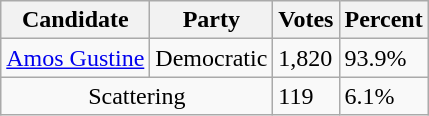<table class=wikitable>
<tr>
<th>Candidate</th>
<th>Party</th>
<th>Votes</th>
<th>Percent</th>
</tr>
<tr>
<td><a href='#'>Amos Gustine</a></td>
<td>Democratic</td>
<td>1,820</td>
<td>93.9%</td>
</tr>
<tr>
<td colspan=2 align=center>Scattering</td>
<td>119</td>
<td>6.1%</td>
</tr>
</table>
